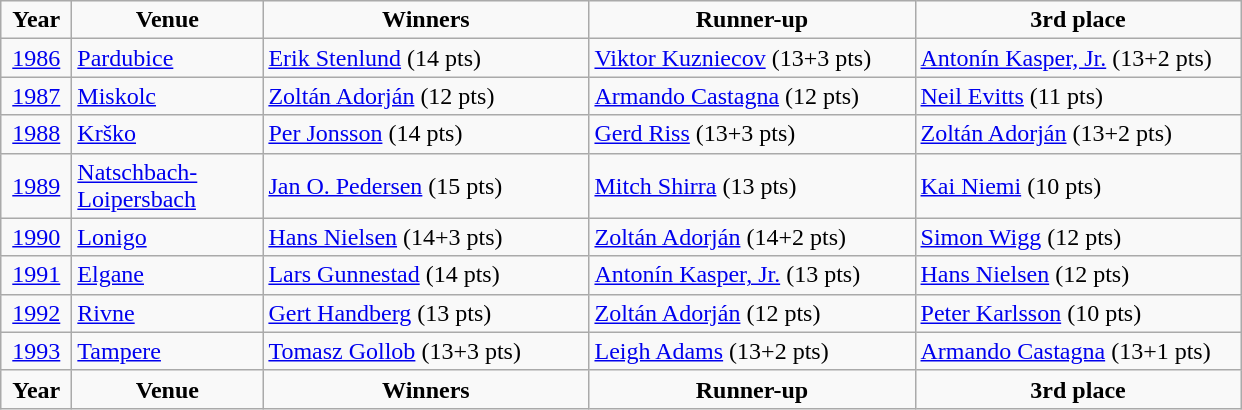<table class="wikitable">
<tr align=center>
<td width=40px  ><strong>Year</strong></td>
<td width=120px ><strong>Venue</strong></td>
<td width=210px ><strong>Winners</strong></td>
<td width=210px ><strong>Runner-up</strong></td>
<td width=210px ><strong>3rd place</strong></td>
</tr>
<tr>
<td align=center><a href='#'>1986</a></td>
<td> <a href='#'>Pardubice</a></td>
<td> <a href='#'>Erik Stenlund</a> (14 pts)</td>
<td> <a href='#'>Viktor Kuzniecov</a> (13+3 pts)</td>
<td> <a href='#'>Antonín Kasper, Jr.</a> (13+2 pts)</td>
</tr>
<tr>
<td align=center><a href='#'>1987</a></td>
<td> <a href='#'>Miskolc</a></td>
<td> <a href='#'>Zoltán Adorján</a> (12 pts)</td>
<td> <a href='#'>Armando Castagna</a> (12 pts)</td>
<td> <a href='#'>Neil Evitts</a> (11 pts)</td>
</tr>
<tr>
<td align=center><a href='#'>1988</a></td>
<td> <a href='#'>Krško</a></td>
<td> <a href='#'>Per Jonsson</a> (14 pts)</td>
<td> <a href='#'>Gerd Riss</a> (13+3 pts)</td>
<td> <a href='#'>Zoltán Adorján</a> (13+2 pts)</td>
</tr>
<tr>
<td align=center><a href='#'>1989</a></td>
<td> <a href='#'>Natschbach-Loipersbach</a></td>
<td> <a href='#'>Jan O. Pedersen</a> (15 pts)</td>
<td> <a href='#'>Mitch Shirra</a> (13 pts)</td>
<td> <a href='#'>Kai Niemi</a> (10 pts)</td>
</tr>
<tr>
<td align=center><a href='#'>1990</a></td>
<td> <a href='#'>Lonigo</a></td>
<td> <a href='#'>Hans Nielsen</a> (14+3 pts)</td>
<td> <a href='#'>Zoltán Adorján</a> (14+2 pts)</td>
<td> <a href='#'>Simon Wigg</a> (12 pts)</td>
</tr>
<tr>
<td align=center><a href='#'>1991</a></td>
<td> <a href='#'>Elgane</a></td>
<td> <a href='#'>Lars Gunnestad</a> (14 pts)</td>
<td> <a href='#'>Antonín Kasper, Jr.</a> (13 pts)</td>
<td> <a href='#'>Hans Nielsen</a> (12 pts)</td>
</tr>
<tr>
<td align=center><a href='#'>1992</a></td>
<td> <a href='#'>Rivne</a></td>
<td> <a href='#'>Gert Handberg</a> (13 pts)</td>
<td> <a href='#'>Zoltán Adorján</a> (12 pts)</td>
<td> <a href='#'>Peter Karlsson</a> (10 pts)</td>
</tr>
<tr>
<td align=center><a href='#'>1993</a></td>
<td> <a href='#'>Tampere</a></td>
<td> <a href='#'>Tomasz Gollob</a> (13+3 pts)</td>
<td> <a href='#'>Leigh Adams</a> (13+2 pts)</td>
<td> <a href='#'>Armando Castagna</a> (13+1 pts)</td>
</tr>
<tr align=center>
<td><strong>Year</strong></td>
<td><strong>Venue</strong></td>
<td><strong>Winners</strong></td>
<td><strong>Runner-up</strong></td>
<td><strong>3rd place</strong></td>
</tr>
</table>
